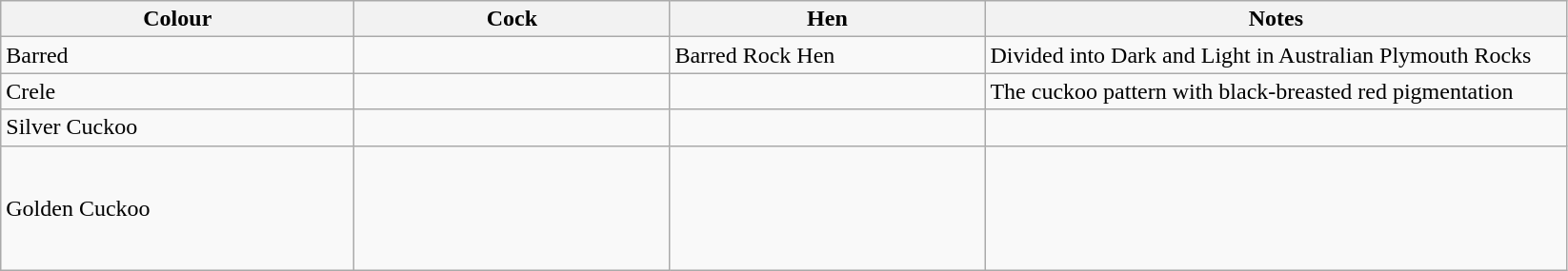<table class="wikitable">
<tr>
<th style="width: 180pt;">Colour</th>
<th style="width: 160pt;">Cock</th>
<th style="width: 160pt;">Hen</th>
<th style="width: 300pt;">Notes</th>
</tr>
<tr>
<td>Barred</td>
<td></td>
<td> Barred Rock Hen</td>
<td>Divided into Dark and Light in Australian Plymouth Rocks</td>
</tr>
<tr>
<td>Crele</td>
<td></td>
<td></td>
<td>The cuckoo pattern with black-breasted red pigmentation</td>
</tr>
<tr>
<td>Silver Cuckoo</td>
<td></td>
<td></td>
<td></td>
</tr>
<tr>
<td>Golden Cuckoo</td>
<td style="height: 80px;"></td>
<td></td>
<td></td>
</tr>
</table>
